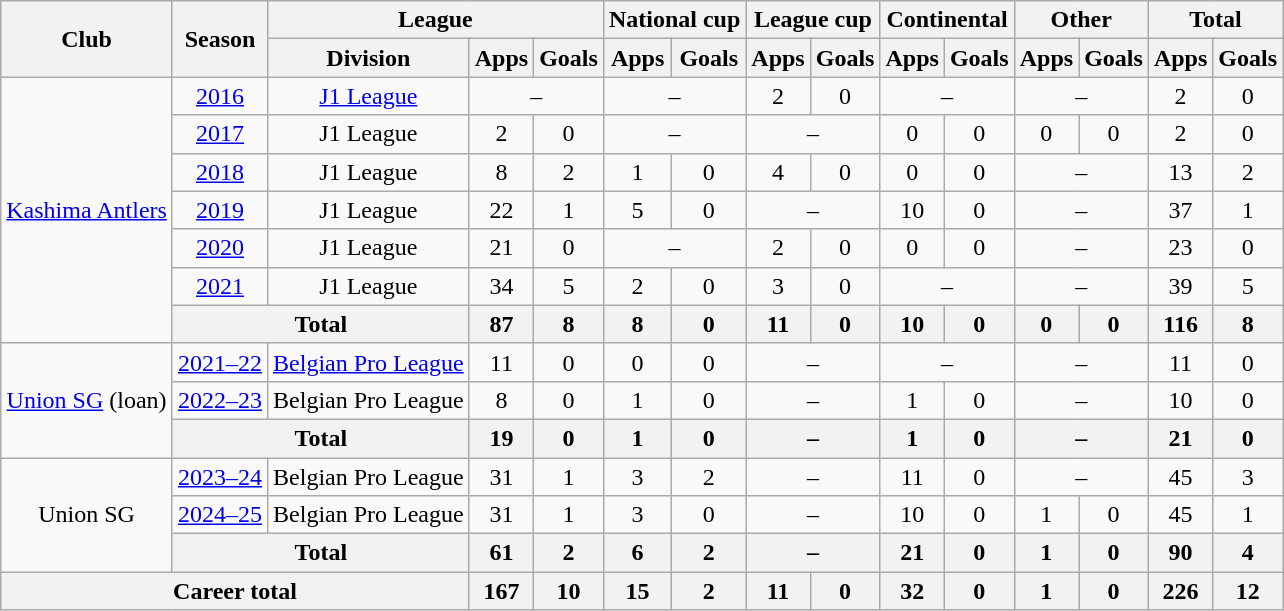<table class=wikitable style=text-align:center>
<tr>
<th rowspan=2>Club</th>
<th rowspan=2>Season</th>
<th colspan=3>League</th>
<th colspan=2>National cup</th>
<th colspan=2>League cup</th>
<th colspan=2>Continental</th>
<th colspan=2>Other</th>
<th colspan=2>Total</th>
</tr>
<tr>
<th>Division</th>
<th>Apps</th>
<th>Goals</th>
<th>Apps</th>
<th>Goals</th>
<th>Apps</th>
<th>Goals</th>
<th>Apps</th>
<th>Goals</th>
<th>Apps</th>
<th>Goals</th>
<th>Apps</th>
<th>Goals</th>
</tr>
<tr>
<td rowspan="7"><a href='#'>Kashima Antlers</a></td>
<td><a href='#'>2016</a></td>
<td><a href='#'>J1 League</a></td>
<td colspan="2">–</td>
<td colspan="2">–</td>
<td>2</td>
<td>0</td>
<td colspan="2">–</td>
<td colspan="2">–</td>
<td>2</td>
<td>0</td>
</tr>
<tr>
<td><a href='#'>2017</a></td>
<td>J1 League</td>
<td>2</td>
<td>0</td>
<td colspan="2">–</td>
<td colspan="2">–</td>
<td>0</td>
<td>0</td>
<td>0</td>
<td>0</td>
<td>2</td>
<td>0</td>
</tr>
<tr>
<td><a href='#'>2018</a></td>
<td>J1 League</td>
<td>8</td>
<td>2</td>
<td>1</td>
<td>0</td>
<td>4</td>
<td>0</td>
<td>0</td>
<td>0</td>
<td colspan="2">–</td>
<td>13</td>
<td>2</td>
</tr>
<tr>
<td><a href='#'>2019</a></td>
<td>J1 League</td>
<td>22</td>
<td>1</td>
<td>5</td>
<td>0</td>
<td colspan="2">–</td>
<td>10</td>
<td>0</td>
<td colspan="2">–</td>
<td>37</td>
<td>1</td>
</tr>
<tr>
<td><a href='#'>2020</a></td>
<td>J1 League</td>
<td>21</td>
<td>0</td>
<td colspan="2">–</td>
<td>2</td>
<td>0</td>
<td>0</td>
<td>0</td>
<td colspan="2">–</td>
<td>23</td>
<td>0</td>
</tr>
<tr>
<td><a href='#'>2021</a></td>
<td>J1 League</td>
<td>34</td>
<td>5</td>
<td>2</td>
<td>0</td>
<td>3</td>
<td>0</td>
<td colspan="2">–</td>
<td colspan="2">–</td>
<td>39</td>
<td>5</td>
</tr>
<tr>
<th colspan="2">Total</th>
<th>87</th>
<th>8</th>
<th>8</th>
<th>0</th>
<th>11</th>
<th>0</th>
<th>10</th>
<th>0</th>
<th>0</th>
<th>0</th>
<th>116</th>
<th>8</th>
</tr>
<tr>
<td rowspan="3"><a href='#'>Union SG</a> (loan)</td>
<td><a href='#'>2021–22</a></td>
<td><a href='#'>Belgian Pro League</a></td>
<td>11</td>
<td>0</td>
<td>0</td>
<td>0</td>
<td colspan="2">–</td>
<td colspan="2">–</td>
<td colspan="2">–</td>
<td>11</td>
<td>0</td>
</tr>
<tr>
<td><a href='#'>2022–23</a></td>
<td>Belgian Pro League</td>
<td>8</td>
<td>0</td>
<td>1</td>
<td>0</td>
<td colspan="2">–</td>
<td>1</td>
<td>0</td>
<td colspan="2">–</td>
<td>10</td>
<td>0</td>
</tr>
<tr>
<th colspan="2">Total</th>
<th>19</th>
<th>0</th>
<th>1</th>
<th>0</th>
<th colspan="2">–</th>
<th>1</th>
<th>0</th>
<th colspan="2">–</th>
<th>21</th>
<th>0</th>
</tr>
<tr>
<td rowspan="3">Union SG</td>
<td><a href='#'>2023–24</a></td>
<td>Belgian Pro League</td>
<td>31</td>
<td>1</td>
<td>3</td>
<td>2</td>
<td colspan="2">–</td>
<td>11</td>
<td>0</td>
<td colspan="2">–</td>
<td>45</td>
<td>3</td>
</tr>
<tr>
<td><a href='#'>2024–25</a></td>
<td>Belgian Pro League</td>
<td>31</td>
<td>1</td>
<td>3</td>
<td>0</td>
<td colspan="2">–</td>
<td>10</td>
<td>0</td>
<td>1</td>
<td>0</td>
<td>45</td>
<td>1</td>
</tr>
<tr>
<th colspan="2">Total</th>
<th>61</th>
<th>2</th>
<th>6</th>
<th>2</th>
<th colspan="2">–</th>
<th>21</th>
<th>0</th>
<th>1</th>
<th>0</th>
<th>90</th>
<th>4</th>
</tr>
<tr>
<th colspan="3">Career total</th>
<th>167</th>
<th>10</th>
<th>15</th>
<th>2</th>
<th>11</th>
<th>0</th>
<th>32</th>
<th>0</th>
<th>1</th>
<th>0</th>
<th>226</th>
<th>12</th>
</tr>
</table>
